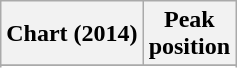<table class="wikitable sortable plainrowheaders">
<tr>
<th>Chart (2014)</th>
<th>Peak<br>position</th>
</tr>
<tr>
</tr>
<tr>
</tr>
<tr>
</tr>
<tr>
</tr>
<tr>
</tr>
<tr>
</tr>
<tr>
</tr>
</table>
